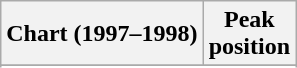<table class="wikitable plainrowheaders sortable" style="text-align:center;">
<tr>
<th scope="col">Chart (1997–1998)</th>
<th scope="col">Peak<br>position</th>
</tr>
<tr>
</tr>
<tr>
</tr>
<tr>
</tr>
<tr>
</tr>
</table>
